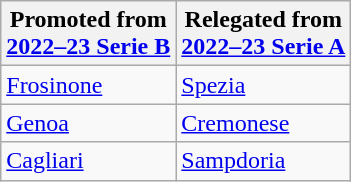<table class="wikitable">
<tr>
<th>Promoted from<br><a href='#'>2022–23 Serie B</a></th>
<th>Relegated from<br><a href='#'>2022–23 Serie A</a></th>
</tr>
<tr>
<td><a href='#'>Frosinone</a></td>
<td><a href='#'>Spezia</a></td>
</tr>
<tr>
<td><a href='#'>Genoa</a></td>
<td><a href='#'>Cremonese</a></td>
</tr>
<tr>
<td><a href='#'>Cagliari</a></td>
<td><a href='#'>Sampdoria</a></td>
</tr>
</table>
